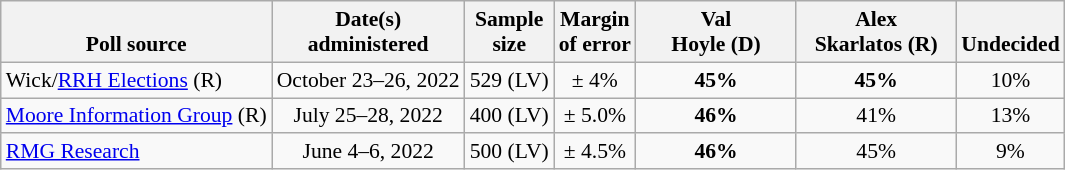<table class="wikitable" style="font-size:90%;text-align:center;">
<tr style="vertical-align:bottom;">
<th>Poll source</th>
<th>Date(s)<br>administered</th>
<th>Sample<br>size</th>
<th>Margin<br>of error</th>
<th style="width:100px;">Val<br>Hoyle (D)</th>
<th style="width:100px;">Alex<br>Skarlatos (R)</th>
<th>Undecided</th>
</tr>
<tr>
<td style="text-align:left;">Wick/<a href='#'>RRH Elections</a> (R)</td>
<td>October 23–26, 2022</td>
<td>529 (LV)</td>
<td>± 4%</td>
<td><strong>45%</strong></td>
<td><strong>45%</strong></td>
<td>10%</td>
</tr>
<tr>
<td style="text-align:left;"><a href='#'>Moore Information Group</a> (R)</td>
<td>July 25–28, 2022</td>
<td>400 (LV)</td>
<td>± 5.0%</td>
<td><strong>46%</strong></td>
<td>41%</td>
<td>13%</td>
</tr>
<tr>
<td style="text-align:left;"><a href='#'>RMG Research</a></td>
<td>June 4–6, 2022</td>
<td>500 (LV)</td>
<td>± 4.5%</td>
<td><strong>46%</strong></td>
<td>45%</td>
<td>9%</td>
</tr>
</table>
